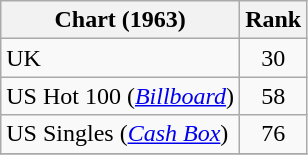<table class="wikitable">
<tr>
<th scope="col">Chart (1963)</th>
<th scope="col">Rank</th>
</tr>
<tr>
<td>UK </td>
<td align="center">30</td>
</tr>
<tr>
<td>US Hot 100 (<em><a href='#'>Billboard</a></em>)</td>
<td align="center">58</td>
</tr>
<tr>
<td>US Singles (<em><a href='#'>Cash Box</a></em>)</td>
<td align="center">76</td>
</tr>
<tr>
</tr>
</table>
